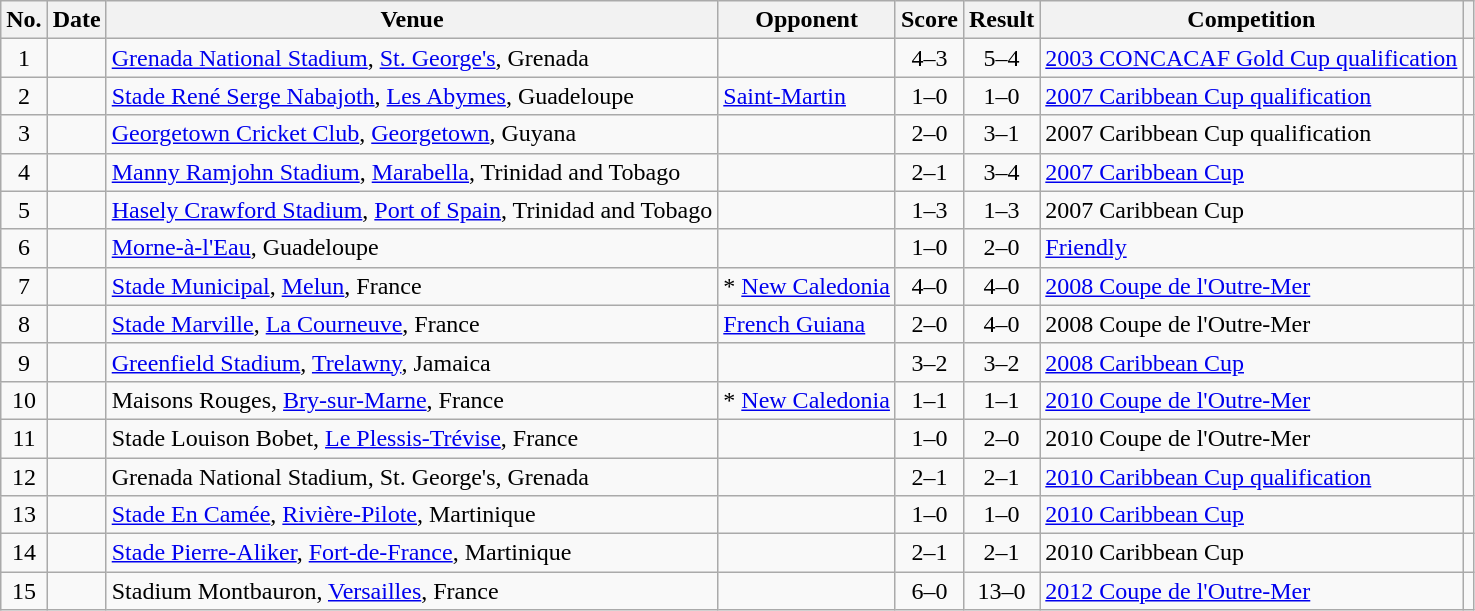<table class="wikitable sortable">
<tr>
<th scope="col">No.</th>
<th scope="col">Date</th>
<th scope="col">Venue</th>
<th scope="col">Opponent</th>
<th scope="col">Score</th>
<th scope="col">Result</th>
<th scope="col">Competition</th>
<th scope="col" class="unsortable"></th>
</tr>
<tr>
<td style="text-align:center">1</td>
<td></td>
<td><a href='#'>Grenada National Stadium</a>, <a href='#'>St. George's</a>, Grenada</td>
<td></td>
<td style="text-align:center">4–3</td>
<td style="text-align:center">5–4</td>
<td><a href='#'>2003 CONCACAF Gold Cup qualification</a></td>
<td></td>
</tr>
<tr>
<td style="text-align:center">2</td>
<td></td>
<td><a href='#'>Stade René Serge Nabajoth</a>, <a href='#'>Les Abymes</a>, Guadeloupe</td>
<td> <a href='#'>Saint-Martin</a></td>
<td style="text-align:center">1–0</td>
<td style="text-align:center">1–0</td>
<td><a href='#'>2007 Caribbean Cup qualification</a></td>
<td></td>
</tr>
<tr>
<td style="text-align:center">3</td>
<td></td>
<td><a href='#'>Georgetown Cricket Club</a>, <a href='#'>Georgetown</a>, Guyana</td>
<td></td>
<td style="text-align:center">2–0</td>
<td style="text-align:center">3–1</td>
<td>2007 Caribbean Cup qualification</td>
<td></td>
</tr>
<tr>
<td style="text-align:center">4</td>
<td></td>
<td><a href='#'>Manny Ramjohn Stadium</a>, <a href='#'>Marabella</a>, Trinidad and Tobago</td>
<td></td>
<td style="text-align:center">2–1</td>
<td style="text-align:center">3–4</td>
<td><a href='#'>2007 Caribbean Cup</a></td>
<td></td>
</tr>
<tr>
<td style="text-align:center">5</td>
<td></td>
<td><a href='#'>Hasely Crawford Stadium</a>, <a href='#'>Port of Spain</a>, Trinidad and Tobago</td>
<td></td>
<td style="text-align:center">1–3</td>
<td style="text-align:center">1–3</td>
<td>2007 Caribbean Cup</td>
<td></td>
</tr>
<tr>
<td style="text-align:center">6</td>
<td></td>
<td><a href='#'>Morne-à-l'Eau</a>, Guadeloupe</td>
<td></td>
<td style="text-align:center">1–0</td>
<td style="text-align:center">2–0</td>
<td><a href='#'>Friendly</a></td>
<td></td>
</tr>
<tr>
<td style="text-align:center">7</td>
<td></td>
<td><a href='#'>Stade Municipal</a>, <a href='#'>Melun</a>, France</td>
<td>* <a href='#'>New Caledonia</a></td>
<td style="text-align:center">4–0</td>
<td style="text-align:center">4–0</td>
<td><a href='#'>2008 Coupe de l'Outre-Mer</a></td>
<td></td>
</tr>
<tr>
<td style="text-align:center">8</td>
<td></td>
<td><a href='#'>Stade Marville</a>, <a href='#'>La Courneuve</a>, France</td>
<td> <a href='#'>French Guiana</a></td>
<td style="text-align:center">2–0</td>
<td style="text-align:center">4–0</td>
<td>2008 Coupe de l'Outre-Mer</td>
<td></td>
</tr>
<tr>
<td style="text-align:center">9</td>
<td></td>
<td><a href='#'>Greenfield Stadium</a>, <a href='#'>Trelawny</a>, Jamaica</td>
<td></td>
<td style="text-align:center">3–2</td>
<td style="text-align:center">3–2</td>
<td><a href='#'>2008 Caribbean Cup</a></td>
<td></td>
</tr>
<tr>
<td style="text-align:center">10</td>
<td></td>
<td>Maisons Rouges, <a href='#'>Bry-sur-Marne</a>, France</td>
<td>* <a href='#'>New Caledonia</a></td>
<td style="text-align:center">1–1</td>
<td style="text-align:center">1–1</td>
<td><a href='#'>2010 Coupe de l'Outre-Mer</a></td>
<td></td>
</tr>
<tr>
<td style="text-align:center">11</td>
<td></td>
<td>Stade Louison Bobet, <a href='#'>Le Plessis-Trévise</a>, France</td>
<td></td>
<td style="text-align:center">1–0</td>
<td style="text-align:center">2–0</td>
<td>2010 Coupe de l'Outre-Mer</td>
<td></td>
</tr>
<tr>
<td style="text-align:center">12</td>
<td></td>
<td>Grenada National Stadium, St. George's, Grenada</td>
<td></td>
<td style="text-align:center">2–1</td>
<td style="text-align:center">2–1</td>
<td><a href='#'>2010 Caribbean Cup qualification</a></td>
<td></td>
</tr>
<tr>
<td style="text-align:center">13</td>
<td></td>
<td><a href='#'>Stade En Camée</a>, <a href='#'>Rivière-Pilote</a>, Martinique</td>
<td></td>
<td style="text-align:center">1–0</td>
<td style="text-align:center">1–0</td>
<td><a href='#'>2010 Caribbean Cup</a></td>
<td></td>
</tr>
<tr>
<td style="text-align:center">14</td>
<td></td>
<td><a href='#'>Stade Pierre-Aliker</a>, <a href='#'>Fort-de-France</a>, Martinique</td>
<td></td>
<td style="text-align:center">2–1</td>
<td style="text-align:center">2–1</td>
<td>2010 Caribbean Cup</td>
<td></td>
</tr>
<tr>
<td style="text-align:center">15</td>
<td></td>
<td>Stadium Montbauron, <a href='#'>Versailles</a>, France</td>
<td></td>
<td style="text-align:center">6–0</td>
<td style="text-align:center">13–0</td>
<td><a href='#'>2012 Coupe de l'Outre-Mer</a></td>
<td></td>
</tr>
</table>
